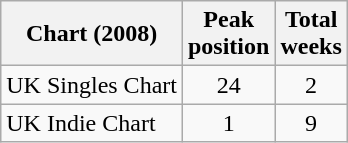<table class="wikitable sortable">
<tr>
<th>Chart (2008)</th>
<th>Peak<br>position</th>
<th>Total<br>weeks</th>
</tr>
<tr>
<td align="left">UK Singles Chart</td>
<td style="text-align:center;">24</td>
<td style="text-align:center;">2</td>
</tr>
<tr>
<td align="left">UK Indie Chart</td>
<td style="text-align:center;">1</td>
<td style="text-align:center;">9</td>
</tr>
</table>
